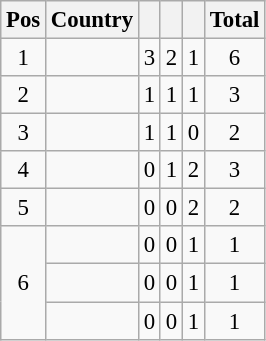<table class=wikitable style="font-size:95%; text-align: center">
<tr>
<th>Pos</th>
<th>Country</th>
<th></th>
<th></th>
<th></th>
<th>Total</th>
</tr>
<tr>
<td>1</td>
<td style="text-align:left"></td>
<td>3</td>
<td>2</td>
<td>1</td>
<td>6</td>
</tr>
<tr>
<td>2</td>
<td style="text-align:left"></td>
<td>1</td>
<td>1</td>
<td>1</td>
<td>3</td>
</tr>
<tr>
<td>3</td>
<td style="text-align:left"></td>
<td>1</td>
<td>1</td>
<td>0</td>
<td>2</td>
</tr>
<tr>
<td>4</td>
<td style="text-align:left"></td>
<td>0</td>
<td>1</td>
<td>2</td>
<td>3</td>
</tr>
<tr>
<td>5</td>
<td style="text-align:left"></td>
<td>0</td>
<td>0</td>
<td>2</td>
<td>2</td>
</tr>
<tr>
<td rowspan=5>6</td>
<td style=text-align:left></td>
<td>0</td>
<td>0</td>
<td>1</td>
<td>1</td>
</tr>
<tr>
<td style=text-align:left></td>
<td>0</td>
<td>0</td>
<td>1</td>
<td>1</td>
</tr>
<tr>
<td style=text-align:left></td>
<td>0</td>
<td>0</td>
<td>1</td>
<td>1</td>
</tr>
</table>
